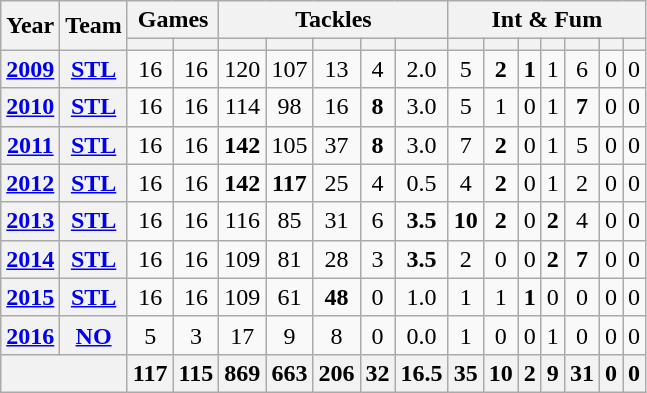<table class="wikitable" style="text-align:center;">
<tr>
<th rowspan="2">Year</th>
<th rowspan="2">Team</th>
<th colspan="2">Games</th>
<th colspan="5">Tackles</th>
<th colspan="7">Int & Fum</th>
</tr>
<tr>
<th></th>
<th></th>
<th></th>
<th></th>
<th></th>
<th></th>
<th></th>
<th></th>
<th></th>
<th></th>
<th></th>
<th></th>
<th></th>
<th></th>
</tr>
<tr>
<th><a href='#'>2009</a></th>
<th><a href='#'>STL</a></th>
<td>16</td>
<td>16</td>
<td>120</td>
<td>107</td>
<td>13</td>
<td>4</td>
<td>2.0</td>
<td>5</td>
<td><strong>2</strong></td>
<td><strong>1</strong></td>
<td>1</td>
<td>6</td>
<td>0</td>
<td>0</td>
</tr>
<tr>
<th><a href='#'>2010</a></th>
<th><a href='#'>STL</a></th>
<td>16</td>
<td>16</td>
<td>114</td>
<td>98</td>
<td>16</td>
<td><strong>8</strong></td>
<td>3.0</td>
<td>5</td>
<td>1</td>
<td>0</td>
<td>1</td>
<td><strong>7</strong></td>
<td>0</td>
<td>0</td>
</tr>
<tr>
<th><a href='#'>2011</a></th>
<th><a href='#'>STL</a></th>
<td>16</td>
<td>16</td>
<td><strong>142</strong></td>
<td>105</td>
<td>37</td>
<td><strong>8</strong></td>
<td>3.0</td>
<td>7</td>
<td><strong>2</strong></td>
<td>0</td>
<td>1</td>
<td>5</td>
<td>0</td>
<td>0</td>
</tr>
<tr>
<th><a href='#'>2012</a></th>
<th><a href='#'>STL</a></th>
<td>16</td>
<td>16</td>
<td><strong>142</strong></td>
<td><strong>117</strong></td>
<td>25</td>
<td>4</td>
<td>0.5</td>
<td>4</td>
<td><strong>2</strong></td>
<td>0</td>
<td>1</td>
<td>2</td>
<td>0</td>
<td>0</td>
</tr>
<tr>
<th><a href='#'>2013</a></th>
<th><a href='#'>STL</a></th>
<td>16</td>
<td>16</td>
<td>116</td>
<td>85</td>
<td>31</td>
<td>6</td>
<td><strong>3.5</strong></td>
<td><strong>10</strong></td>
<td><strong>2</strong></td>
<td>0</td>
<td><strong>2</strong></td>
<td>4</td>
<td>0</td>
<td>0</td>
</tr>
<tr>
<th><a href='#'>2014</a></th>
<th><a href='#'>STL</a></th>
<td>16</td>
<td>16</td>
<td>109</td>
<td>81</td>
<td>28</td>
<td>3</td>
<td><strong>3.5</strong></td>
<td>2</td>
<td>0</td>
<td>0</td>
<td><strong>2</strong></td>
<td><strong>7</strong></td>
<td>0</td>
<td>0</td>
</tr>
<tr>
<th><a href='#'>2015</a></th>
<th><a href='#'>STL</a></th>
<td>16</td>
<td>16</td>
<td>109</td>
<td>61</td>
<td><strong>48</strong></td>
<td>0</td>
<td>1.0</td>
<td>1</td>
<td>1</td>
<td><strong>1</strong></td>
<td>0</td>
<td>0</td>
<td>0</td>
<td>0</td>
</tr>
<tr>
<th><a href='#'>2016</a></th>
<th><a href='#'>NO</a></th>
<td>5</td>
<td>3</td>
<td>17</td>
<td>9</td>
<td>8</td>
<td>0</td>
<td>0.0</td>
<td>1</td>
<td>0</td>
<td>0</td>
<td>1</td>
<td>0</td>
<td>0</td>
<td>0</td>
</tr>
<tr>
<th colspan="2"></th>
<th>117</th>
<th>115</th>
<th>869</th>
<th>663</th>
<th>206</th>
<th>32</th>
<th>16.5</th>
<th>35</th>
<th>10</th>
<th>2</th>
<th>9</th>
<th>31</th>
<th>0</th>
<th>0</th>
</tr>
</table>
